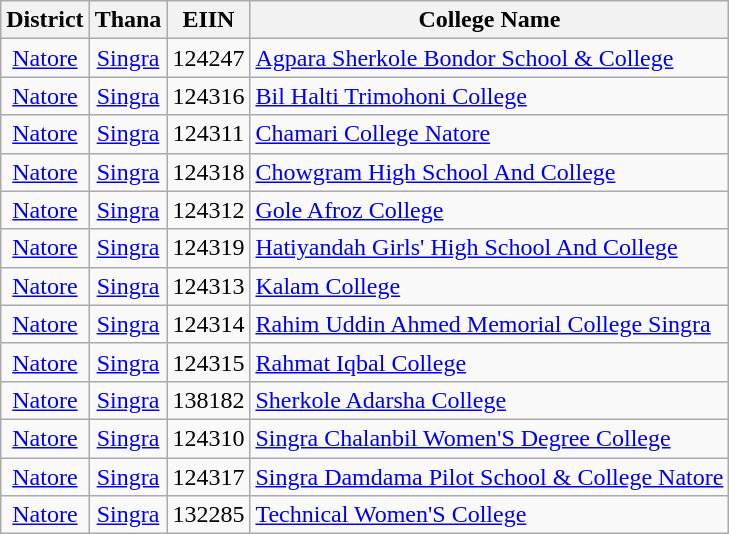<table class="wikitable">
<tr>
<th style="text-align: center;">District</th>
<th style="text-align: center;">Thana</th>
<th style="text-align: center;">EIIN</th>
<th style="text-align: center;">College Name</th>
</tr>
<tr>
<td style="text-align: center;"><a href='#'>Natore</a></td>
<td style="text-align: center;"><a href='#'>Singra</a></td>
<td style="text-align: center;">124247</td>
<td><a href='#'>Agpara Sherkole Bondor School & College</a></td>
</tr>
<tr>
<td style="text-align: center;"><a href='#'>Natore</a></td>
<td style="text-align: center;"><a href='#'>Singra</a></td>
<td style="text-align: center;">124316</td>
<td><a href='#'>Bil Halti Trimohoni College</a></td>
</tr>
<tr>
<td style="text-align: center;"><a href='#'>Natore</a></td>
<td style="text-align: center;"><a href='#'>Singra</a></td>
<td style="text-align: center;">124311</td>
<td><a href='#'>Chamari College Natore</a></td>
</tr>
<tr>
<td style="text-align: center;"><a href='#'>Natore</a></td>
<td style="text-align: center;"><a href='#'>Singra</a></td>
<td style="text-align: center;">124318</td>
<td><a href='#'>Chowgram High School And College</a></td>
</tr>
<tr>
<td style="text-align: center;"><a href='#'>Natore</a></td>
<td style="text-align: center;"><a href='#'>Singra</a></td>
<td style="text-align: center;">124312</td>
<td><a href='#'>Gole Afroz College</a></td>
</tr>
<tr>
<td style="text-align: center;"><a href='#'>Natore</a></td>
<td style="text-align: center;"><a href='#'>Singra</a></td>
<td style="text-align: center;">124319</td>
<td><a href='#'>Hatiyandah Girls' High School And College</a></td>
</tr>
<tr>
<td style="text-align: center;"><a href='#'>Natore</a></td>
<td style="text-align: center;"><a href='#'>Singra</a></td>
<td style="text-align: center;">124313</td>
<td><a href='#'>Kalam College</a></td>
</tr>
<tr>
<td style="text-align: center;"><a href='#'>Natore</a></td>
<td style="text-align: center;"><a href='#'>Singra</a></td>
<td style="text-align: center;">124314</td>
<td><a href='#'>Rahim Uddin Ahmed Memorial College Singra</a></td>
</tr>
<tr>
<td style="text-align: center;"><a href='#'>Natore</a></td>
<td style="text-align: center;"><a href='#'>Singra</a></td>
<td style="text-align: center;">124315</td>
<td><a href='#'>Rahmat Iqbal College</a></td>
</tr>
<tr>
<td style="text-align: center;"><a href='#'>Natore</a></td>
<td style="text-align: center;"><a href='#'>Singra</a></td>
<td style="text-align: center;">138182</td>
<td><a href='#'>Sherkole Adarsha College</a></td>
</tr>
<tr>
<td style="text-align: center;"><a href='#'>Natore</a></td>
<td style="text-align: center;"><a href='#'>Singra</a></td>
<td style="text-align: center;">124310</td>
<td><a href='#'>Singra Chalanbil Women'S Degree College</a></td>
</tr>
<tr>
<td style="text-align: center;"><a href='#'>Natore</a></td>
<td style="text-align: center;"><a href='#'>Singra</a></td>
<td style="text-align: center;">124317</td>
<td><a href='#'>Singra Damdama Pilot School & College Natore</a></td>
</tr>
<tr>
<td style="text-align: center;"><a href='#'>Natore</a></td>
<td style="text-align: center;"><a href='#'>Singra</a></td>
<td style="text-align: center;">132285</td>
<td><a href='#'>Technical Women'S College</a></td>
</tr>
</table>
